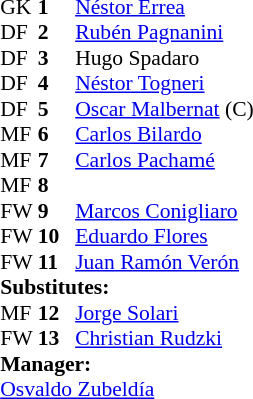<table style="font-size:90%; margin:0.2em auto;" cellspacing="0" cellpadding="0">
<tr>
<th width="25"></th>
<th width="25"></th>
</tr>
<tr>
<td>GK</td>
<td><strong>1</strong></td>
<td> <a href='#'>Néstor Errea</a></td>
</tr>
<tr>
<td>DF</td>
<td><strong>2</strong></td>
<td> <a href='#'>Rubén Pagnanini</a></td>
</tr>
<tr>
<td>DF</td>
<td><strong>3</strong></td>
<td> Hugo Spadaro</td>
</tr>
<tr>
<td>DF</td>
<td><strong>4</strong></td>
<td> <a href='#'>Néstor Togneri</a></td>
</tr>
<tr>
<td>DF</td>
<td><strong>5</strong></td>
<td> <a href='#'>Oscar Malbernat</a> (C)</td>
</tr>
<tr>
<td>MF</td>
<td><strong>6</strong></td>
<td> <a href='#'>Carlos Bilardo</a></td>
<td></td>
<td></td>
</tr>
<tr>
<td>MF</td>
<td><strong>7</strong></td>
<td> <a href='#'>Carlos Pachamé</a></td>
</tr>
<tr>
<td>MF</td>
<td><strong>8</strong></td>
<td> </td>
<td></td>
<td></td>
</tr>
<tr>
<td>FW</td>
<td><strong>9</strong></td>
<td> <a href='#'>Marcos Conigliaro</a></td>
</tr>
<tr>
<td>FW</td>
<td><strong>10</strong></td>
<td> <a href='#'>Eduardo Flores</a></td>
</tr>
<tr>
<td>FW</td>
<td><strong>11</strong></td>
<td> <a href='#'>Juan Ramón Verón</a></td>
</tr>
<tr>
<td colspan=3><strong>Substitutes:</strong></td>
</tr>
<tr>
<td>MF</td>
<td><strong>12</strong></td>
<td> <a href='#'>Jorge Solari</a></td>
<td></td>
<td></td>
</tr>
<tr>
<td>FW</td>
<td><strong>13</strong></td>
<td> <a href='#'>Christian Rudzki</a></td>
<td></td>
<td></td>
</tr>
<tr>
<td colspan=3><strong>Manager:</strong></td>
</tr>
<tr>
<td colspan=4> <a href='#'>Osvaldo Zubeldía</a></td>
</tr>
</table>
